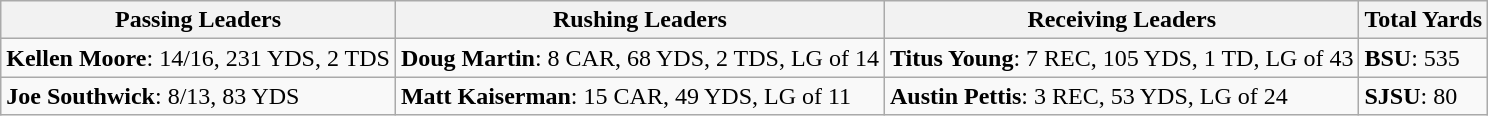<table class="wikitable">
<tr>
<th>Passing Leaders</th>
<th>Rushing Leaders</th>
<th>Receiving Leaders</th>
<th>Total Yards</th>
</tr>
<tr>
<td><strong>Kellen Moore</strong>: 14/16, 231 YDS, 2 TDS</td>
<td><strong>Doug Martin</strong>: 8 CAR,  68 YDS, 2 TDS, LG of 14</td>
<td><strong>Titus Young</strong>: 7 REC, 105 YDS, 1 TD, LG of 43</td>
<td><strong>BSU</strong>: 535</td>
</tr>
<tr>
<td><strong>Joe Southwick</strong>: 8/13, 83 YDS</td>
<td><strong>Matt Kaiserman</strong>: 15 CAR, 49 YDS, LG of 11</td>
<td><strong>Austin Pettis</strong>: 3 REC, 53 YDS, LG of 24</td>
<td><strong>SJSU</strong>: 80</td>
</tr>
</table>
